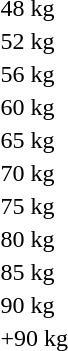<table>
<tr>
<td rowspan=2>48 kg</td>
<td rowspan=2></td>
<td rowspan=2></td>
<td></td>
</tr>
<tr>
<td></td>
</tr>
<tr>
<td rowspan=2>52 kg</td>
<td rowspan=2></td>
<td rowspan=2></td>
<td></td>
</tr>
<tr>
<td></td>
</tr>
<tr>
<td rowspan=2>56 kg</td>
<td rowspan=2></td>
<td rowspan=2></td>
<td></td>
</tr>
<tr>
<td></td>
</tr>
<tr>
<td rowspan=2>60 kg</td>
<td rowspan=2></td>
<td rowspan=2></td>
<td></td>
</tr>
<tr>
<td></td>
</tr>
<tr>
<td rowspan=2>65 kg</td>
<td rowspan=2></td>
<td rowspan=2></td>
<td></td>
</tr>
<tr>
<td></td>
</tr>
<tr>
<td rowspan=2>70 kg</td>
<td rowspan=2></td>
<td rowspan=2></td>
<td></td>
</tr>
<tr>
<td></td>
</tr>
<tr>
<td rowspan=2>75 kg</td>
<td rowspan=2></td>
<td rowspan=2></td>
<td></td>
</tr>
<tr>
<td></td>
</tr>
<tr>
<td rowspan=2>80 kg</td>
<td rowspan=2></td>
<td rowspan=2></td>
<td></td>
</tr>
<tr>
<td></td>
</tr>
<tr>
<td rowspan=2>85 kg</td>
<td rowspan=2></td>
<td rowspan=2></td>
<td></td>
</tr>
<tr>
<td></td>
</tr>
<tr>
<td rowspan=2>90 kg</td>
<td rowspan=2></td>
<td rowspan=2></td>
<td></td>
</tr>
<tr>
<td></td>
</tr>
<tr>
<td rowspan=2>+90 kg</td>
<td rowspan=2></td>
<td rowspan=2></td>
<td></td>
</tr>
<tr>
<td></td>
</tr>
</table>
